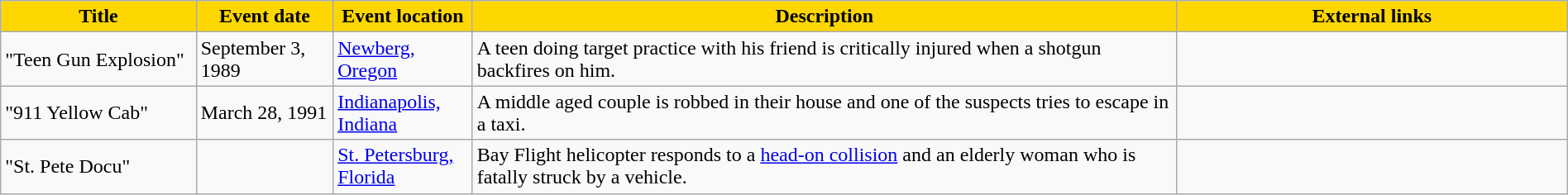<table class="wikitable" style="width: 100%;">
<tr>
<th style="background: #FFD700; color: #000000; width: 10%;">Title</th>
<th style="background: #FFD700; color: #000000; width: 7%;">Event date</th>
<th style="background: #FFD700; color: #000000; width: 7%;">Event location</th>
<th style="background: #FFD700; color: #000000; width: 36%;">Description</th>
<th style="background: #FFD700; color: #000000; width: 20%;">External links</th>
</tr>
<tr>
<td>"Teen Gun Explosion"</td>
<td>September 3, 1989</td>
<td><a href='#'>Newberg, Oregon</a></td>
<td>A teen doing target practice with his friend is critically injured when a shotgun backfires on him.</td>
<td></td>
</tr>
<tr>
<td>"911 Yellow Cab"</td>
<td>March 28, 1991</td>
<td><a href='#'>Indianapolis, Indiana</a></td>
<td>A middle aged couple is robbed in their house and one of the suspects tries to escape in a taxi.</td>
<td></td>
</tr>
<tr>
<td>"St. Pete Docu"</td>
<td></td>
<td><a href='#'>St. Petersburg, Florida</a></td>
<td>Bay Flight helicopter responds to a <a href='#'>head-on collision</a> and an elderly woman who is fatally struck by a vehicle.</td>
<td></td>
</tr>
</table>
